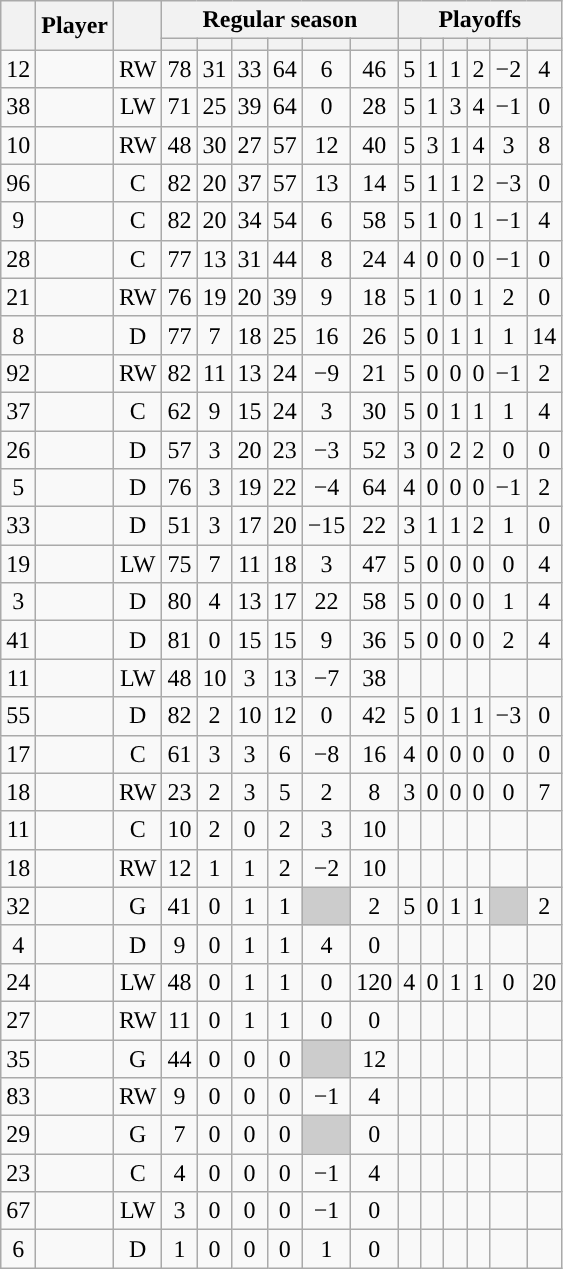<table class="wikitable sortable plainrowheaders" style="text-align:center;">
<tr>
<th scope="col" data-sort-type="number" rowspan="2"></th>
<th scope="col" rowspan="2">Player</th>
<th scope="col" rowspan="2"></th>
<th scope=colgroup colspan=6>Regular season</th>
<th scope=colgroup colspan=6>Playoffs</th>
</tr>
<tr>
<th scope="col" data-sort-type="number"></th>
<th scope="col" data-sort-type="number"></th>
<th scope="col" data-sort-type="number"></th>
<th scope="col" data-sort-type="number"></th>
<th scope="col" data-sort-type="number"></th>
<th scope="col" data-sort-type="number"></th>
<th scope="col" data-sort-type="number"></th>
<th scope="col" data-sort-type="number"></th>
<th scope="col" data-sort-type="number"></th>
<th scope="col" data-sort-type="number"></th>
<th scope="col" data-sort-type="number"></th>
<th scope="col" data-sort-type="number"></th>
</tr>
<tr>
<td scope="row">12</td>
<td align="left"></td>
<td>RW</td>
<td>78</td>
<td>31</td>
<td>33</td>
<td>64</td>
<td>6</td>
<td>46</td>
<td>5</td>
<td>1</td>
<td>1</td>
<td>2</td>
<td>−2</td>
<td>4</td>
</tr>
<tr>
<td scope="row">38</td>
<td align="left"></td>
<td>LW</td>
<td>71</td>
<td>25</td>
<td>39</td>
<td>64</td>
<td>0</td>
<td>28</td>
<td>5</td>
<td>1</td>
<td>3</td>
<td>4</td>
<td>−1</td>
<td>0</td>
</tr>
<tr>
<td scope="row">10</td>
<td align="left"></td>
<td>RW</td>
<td>48</td>
<td>30</td>
<td>27</td>
<td>57</td>
<td>12</td>
<td>40</td>
<td>5</td>
<td>3</td>
<td>1</td>
<td>4</td>
<td>3</td>
<td>8</td>
</tr>
<tr>
<td scope="row">96</td>
<td align="left"></td>
<td>C</td>
<td>82</td>
<td>20</td>
<td>37</td>
<td>57</td>
<td>13</td>
<td>14</td>
<td>5</td>
<td>1</td>
<td>1</td>
<td>2</td>
<td>−3</td>
<td>0</td>
</tr>
<tr>
<td scope="row">9</td>
<td align="left"></td>
<td>C</td>
<td>82</td>
<td>20</td>
<td>34</td>
<td>54</td>
<td>6</td>
<td>58</td>
<td>5</td>
<td>1</td>
<td>0</td>
<td>1</td>
<td>−1</td>
<td>4</td>
</tr>
<tr>
<td scope="row">28</td>
<td align="left"></td>
<td>C</td>
<td>77</td>
<td>13</td>
<td>31</td>
<td>44</td>
<td>8</td>
<td>24</td>
<td>4</td>
<td>0</td>
<td>0</td>
<td>0</td>
<td>−1</td>
<td>0</td>
</tr>
<tr>
<td scope="row">21</td>
<td align="left"></td>
<td>RW</td>
<td>76</td>
<td>19</td>
<td>20</td>
<td>39</td>
<td>9</td>
<td>18</td>
<td>5</td>
<td>1</td>
<td>0</td>
<td>1</td>
<td>2</td>
<td>0</td>
</tr>
<tr>
<td scope="row">8</td>
<td align="left"></td>
<td>D</td>
<td>77</td>
<td>7</td>
<td>18</td>
<td>25</td>
<td>16</td>
<td>26</td>
<td>5</td>
<td>0</td>
<td>1</td>
<td>1</td>
<td>1</td>
<td>14</td>
</tr>
<tr>
<td scope="row">92</td>
<td align="left"></td>
<td>RW</td>
<td>82</td>
<td>11</td>
<td>13</td>
<td>24</td>
<td>−9</td>
<td>21</td>
<td>5</td>
<td>0</td>
<td>0</td>
<td>0</td>
<td>−1</td>
<td>2</td>
</tr>
<tr>
<td scope="row">37</td>
<td align="left"></td>
<td>C</td>
<td>62</td>
<td>9</td>
<td>15</td>
<td>24</td>
<td>3</td>
<td>30</td>
<td>5</td>
<td>0</td>
<td>1</td>
<td>1</td>
<td>1</td>
<td>4</td>
</tr>
<tr>
<td scope="row">26</td>
<td align="left"></td>
<td>D</td>
<td>57</td>
<td>3</td>
<td>20</td>
<td>23</td>
<td>−3</td>
<td>52</td>
<td>3</td>
<td>0</td>
<td>2</td>
<td>2</td>
<td>0</td>
<td>0</td>
</tr>
<tr>
<td scope="row">5</td>
<td align="left"></td>
<td>D</td>
<td>76</td>
<td>3</td>
<td>19</td>
<td>22</td>
<td>−4</td>
<td>64</td>
<td>4</td>
<td>0</td>
<td>0</td>
<td>0</td>
<td>−1</td>
<td>2</td>
</tr>
<tr>
<td scope="row">33</td>
<td align="left"></td>
<td>D</td>
<td>51</td>
<td>3</td>
<td>17</td>
<td>20</td>
<td>−15</td>
<td>22</td>
<td>3</td>
<td>1</td>
<td>1</td>
<td>2</td>
<td>1</td>
<td>0</td>
</tr>
<tr>
<td scope="row">19</td>
<td align="left"></td>
<td>LW</td>
<td>75</td>
<td>7</td>
<td>11</td>
<td>18</td>
<td>3</td>
<td>47</td>
<td>5</td>
<td>0</td>
<td>0</td>
<td>0</td>
<td>0</td>
<td>4</td>
</tr>
<tr>
<td scope="row">3</td>
<td align="left"></td>
<td>D</td>
<td>80</td>
<td>4</td>
<td>13</td>
<td>17</td>
<td>22</td>
<td>58</td>
<td>5</td>
<td>0</td>
<td>0</td>
<td>0</td>
<td>1</td>
<td>4</td>
</tr>
<tr>
<td scope="row">41</td>
<td align="left"></td>
<td>D</td>
<td>81</td>
<td>0</td>
<td>15</td>
<td>15</td>
<td>9</td>
<td>36</td>
<td>5</td>
<td>0</td>
<td>0</td>
<td>0</td>
<td>2</td>
<td>4</td>
</tr>
<tr>
<td scope="row">11</td>
<td align="left"></td>
<td>LW</td>
<td>48</td>
<td>10</td>
<td>3</td>
<td>13</td>
<td>−7</td>
<td>38</td>
<td></td>
<td></td>
<td></td>
<td></td>
<td></td>
<td></td>
</tr>
<tr>
<td scope="row">55</td>
<td align="left"></td>
<td>D</td>
<td>82</td>
<td>2</td>
<td>10</td>
<td>12</td>
<td>0</td>
<td>42</td>
<td>5</td>
<td>0</td>
<td>1</td>
<td>1</td>
<td>−3</td>
<td>0</td>
</tr>
<tr>
<td scope="row">17</td>
<td align="left"></td>
<td>C</td>
<td>61</td>
<td>3</td>
<td>3</td>
<td>6</td>
<td>−8</td>
<td>16</td>
<td>4</td>
<td>0</td>
<td>0</td>
<td>0</td>
<td>0</td>
<td>0</td>
</tr>
<tr>
<td scope="row">18</td>
<td align="left"></td>
<td>RW</td>
<td>23</td>
<td>2</td>
<td>3</td>
<td>5</td>
<td>2</td>
<td>8</td>
<td>3</td>
<td>0</td>
<td>0</td>
<td>0</td>
<td>0</td>
<td>7</td>
</tr>
<tr>
<td scope="row">11</td>
<td align="left"></td>
<td>C</td>
<td>10</td>
<td>2</td>
<td>0</td>
<td>2</td>
<td>3</td>
<td>10</td>
<td></td>
<td></td>
<td></td>
<td></td>
<td></td>
<td></td>
</tr>
<tr>
<td scope="row">18</td>
<td align="left"></td>
<td>RW</td>
<td>12</td>
<td>1</td>
<td>1</td>
<td>2</td>
<td>−2</td>
<td>10</td>
<td></td>
<td></td>
<td></td>
<td></td>
<td></td>
<td></td>
</tr>
<tr>
<td scope="row">32</td>
<td align="left"></td>
<td>G</td>
<td>41</td>
<td>0</td>
<td>1</td>
<td>1</td>
<td style="background:#ccc"></td>
<td>2</td>
<td>5</td>
<td>0</td>
<td>1</td>
<td>1</td>
<td style="background:#ccc"></td>
<td>2</td>
</tr>
<tr>
<td scope="row">4</td>
<td align="left"></td>
<td>D</td>
<td>9</td>
<td>0</td>
<td>1</td>
<td>1</td>
<td>4</td>
<td>0</td>
<td></td>
<td></td>
<td></td>
<td></td>
<td></td>
<td></td>
</tr>
<tr>
<td scope="row">24</td>
<td align="left"></td>
<td>LW</td>
<td>48</td>
<td>0</td>
<td>1</td>
<td>1</td>
<td>0</td>
<td>120</td>
<td>4</td>
<td>0</td>
<td>1</td>
<td>1</td>
<td>0</td>
<td>20</td>
</tr>
<tr>
<td scope="row">27</td>
<td align="left"></td>
<td>RW</td>
<td>11</td>
<td>0</td>
<td>1</td>
<td>1</td>
<td>0</td>
<td>0</td>
<td></td>
<td></td>
<td></td>
<td></td>
<td></td>
<td></td>
</tr>
<tr>
<td scope="row">35</td>
<td align="left"></td>
<td>G</td>
<td>44</td>
<td>0</td>
<td>0</td>
<td>0</td>
<td style="background:#ccc"></td>
<td>12</td>
<td></td>
<td></td>
<td></td>
<td></td>
<td></td>
<td></td>
</tr>
<tr>
<td scope="row">83</td>
<td align="left"></td>
<td>RW</td>
<td>9</td>
<td>0</td>
<td>0</td>
<td>0</td>
<td>−1</td>
<td>4</td>
<td></td>
<td></td>
<td></td>
<td></td>
<td></td>
<td></td>
</tr>
<tr>
<td scope="row">29</td>
<td align="left"></td>
<td>G</td>
<td>7</td>
<td>0</td>
<td>0</td>
<td>0</td>
<td style="background:#ccc"></td>
<td>0</td>
<td></td>
<td></td>
<td></td>
<td></td>
<td></td>
<td></td>
</tr>
<tr>
<td scope="row">23</td>
<td align="left"></td>
<td>C</td>
<td>4</td>
<td>0</td>
<td>0</td>
<td>0</td>
<td>−1</td>
<td>4</td>
<td></td>
<td></td>
<td></td>
<td></td>
<td></td>
<td></td>
</tr>
<tr>
<td scope="row">67</td>
<td align="left"></td>
<td>LW</td>
<td>3</td>
<td>0</td>
<td>0</td>
<td>0</td>
<td>−1</td>
<td>0</td>
<td></td>
<td></td>
<td></td>
<td></td>
<td></td>
<td></td>
</tr>
<tr>
<td scope="row">6</td>
<td align="left"></td>
<td>D</td>
<td>1</td>
<td>0</td>
<td>0</td>
<td>0</td>
<td>1</td>
<td>0</td>
<td></td>
<td></td>
<td></td>
<td></td>
<td></td>
<td></td>
</tr>
</table>
